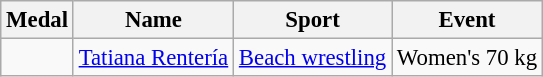<table class="wikitable sortable" style="font-size: 95%;">
<tr>
<th>Medal</th>
<th>Name</th>
<th>Sport</th>
<th>Event</th>
</tr>
<tr>
<td></td>
<td><a href='#'>Tatiana Rentería</a></td>
<td><a href='#'>Beach wrestling</a></td>
<td>Women's 70 kg</td>
</tr>
</table>
